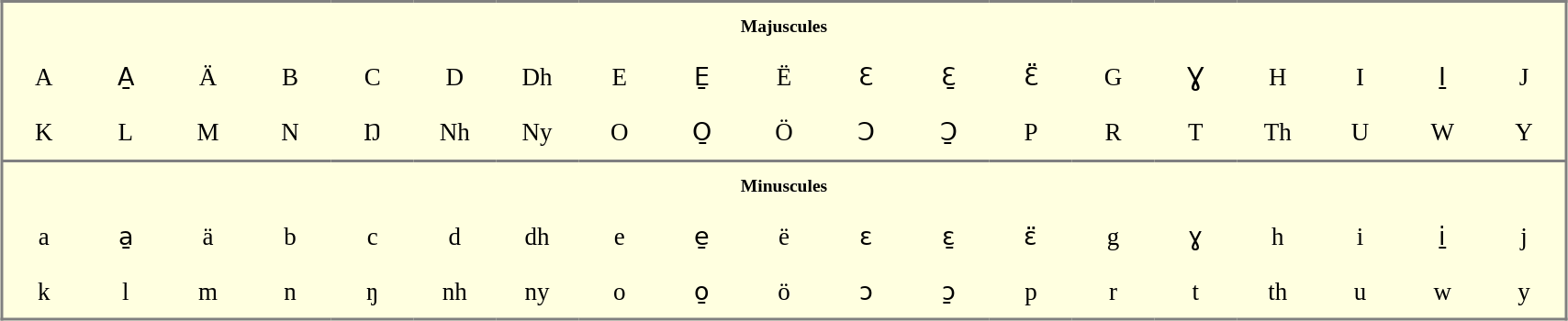<table style="border-collapse:collapse;background:lightyellow;border:2px solid gray;" cellpadding=9px 5px align=center width=90%>
<tr style="font-size:13px;">
<th colspan=19>Majuscules</th>
</tr>
<tr style="font-size:18px;" align=center>
<td width=5%>A</td>
<td width=5%>A̱</td>
<td width=5%>Ä</td>
<td width=5%>B</td>
<td width=5%>C</td>
<td width=5%>D</td>
<td width=5%>Dh</td>
<td width=5%>E</td>
<td width=5%>E̱</td>
<td width=5%>Ë</td>
<td width=5%>Ɛ</td>
<td width=5%>Ɛ̱</td>
<td width=5%>Ɛ̈</td>
<td width=5%>G</td>
<td width=5%>Ɣ</td>
<td width=5%>H</td>
<td width=5%>I</td>
<td width=5%>I̱</td>
<td width=5%>J</td>
</tr>
<tr style="font-size:18px;border-bottom:2px solid gray;" align=center>
<td width=5%>K</td>
<td width=5%>L</td>
<td width=5%>M</td>
<td width=5%>N</td>
<td width=5%>Ŋ</td>
<td width=5%>Nh</td>
<td width=5%>Ny</td>
<td width=5%>O</td>
<td width=5%>O̱</td>
<td width=5%>Ö</td>
<td width=5%>Ɔ</td>
<td width=5%>Ɔ̱</td>
<td width=5%>P</td>
<td width=5%>R</td>
<td width=5%>T</td>
<td width=5%>Th</td>
<td width=5%>U</td>
<td width=5%>W</td>
<td width=5%>Y</td>
</tr>
<tr style="font-size:13px;">
<th colspan=20>Minuscules</th>
</tr>
<tr style="font-size:18px;" align=center>
<td width=5%>a</td>
<td width=5%>a̱</td>
<td width=5%>ä</td>
<td width=5%>b</td>
<td width=5%>c</td>
<td width=5%>d</td>
<td width=5%>dh</td>
<td width=5%>e</td>
<td width=5%>e̱</td>
<td width=5%>ë</td>
<td width=5%>ɛ</td>
<td width=5%>ɛ̱</td>
<td width=5%>ɛ̈</td>
<td width=5%>g</td>
<td width=5%>ɣ</td>
<td width=5%>h</td>
<td width=5%>i</td>
<td width=5%>i̱</td>
<td width=5%>j</td>
</tr>
<tr style="font-size:18px;" align=center>
<td width=5%>k</td>
<td width=5%>l</td>
<td width=5%>m</td>
<td width=5%>n</td>
<td width=5%>ŋ</td>
<td width=5%>nh</td>
<td width=5%>ny</td>
<td width=5%>o</td>
<td width=5%>o̱</td>
<td width=5%>ö</td>
<td width=5%>ɔ</td>
<td width=5%>ɔ̱</td>
<td width=5%>p</td>
<td width=5%>r</td>
<td width=5%>t</td>
<td width=5%>th</td>
<td width=5%>u</td>
<td width=5%>w</td>
<td width=5%>y</td>
</tr>
<tr>
</tr>
</table>
